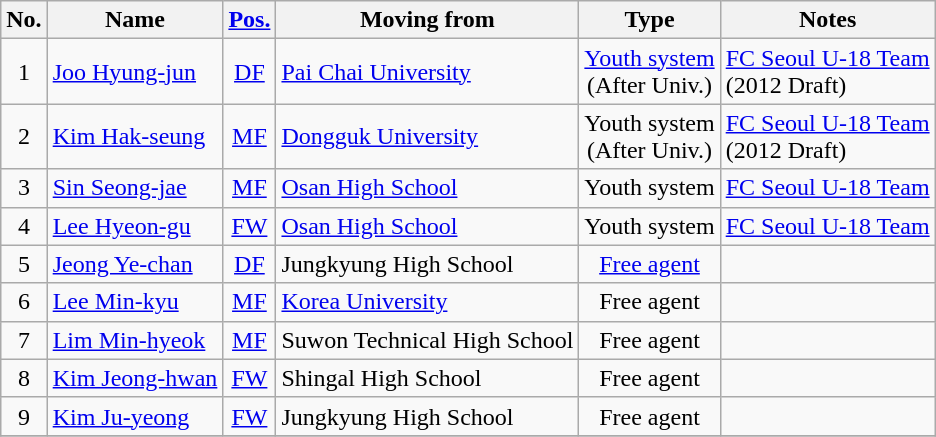<table class="wikitable sortable" style="text-align:center">
<tr>
<th>No.</th>
<th>Name</th>
<th><a href='#'>Pos.</a></th>
<th>Moving from</th>
<th>Type</th>
<th>Notes</th>
</tr>
<tr>
<td>1</td>
<td align=left> <a href='#'>Joo Hyung-jun</a></td>
<td><a href='#'>DF</a></td>
<td align=left> <a href='#'>Pai Chai University</a></td>
<td><a href='#'>Youth system</a> <br> (After Univ.)</td>
<td align=left><a href='#'>FC Seoul U-18 Team</a> <br> (2012 Draft)</td>
</tr>
<tr>
<td>2</td>
<td align=left> <a href='#'>Kim Hak-seung</a></td>
<td><a href='#'>MF</a></td>
<td align=left> <a href='#'>Dongguk University</a></td>
<td>Youth system <br> (After Univ.)</td>
<td align=left><a href='#'>FC Seoul U-18 Team</a> <br> (2012 Draft)</td>
</tr>
<tr>
<td>3</td>
<td align=left> <a href='#'>Sin Seong-jae</a></td>
<td><a href='#'>MF</a></td>
<td align=left> <a href='#'>Osan High School</a></td>
<td>Youth system</td>
<td align=left><a href='#'>FC Seoul U-18 Team</a></td>
</tr>
<tr>
<td>4</td>
<td align=left> <a href='#'>Lee Hyeon-gu</a></td>
<td><a href='#'>FW</a></td>
<td align=left> <a href='#'>Osan High School</a></td>
<td>Youth system</td>
<td align=left><a href='#'>FC Seoul U-18 Team</a></td>
</tr>
<tr>
<td>5</td>
<td align=left> <a href='#'>Jeong Ye-chan</a></td>
<td><a href='#'>DF</a></td>
<td align=left> Jungkyung High School</td>
<td><a href='#'>Free agent</a></td>
<td align=left></td>
</tr>
<tr>
<td>6</td>
<td align=left> <a href='#'>Lee Min-kyu</a></td>
<td><a href='#'>MF</a></td>
<td align=left> <a href='#'>Korea University</a></td>
<td>Free agent</td>
<td align=left></td>
</tr>
<tr>
<td>7</td>
<td align=left> <a href='#'>Lim Min-hyeok</a></td>
<td><a href='#'>MF</a></td>
<td align=left> Suwon Technical High School</td>
<td>Free agent</td>
<td align=left></td>
</tr>
<tr>
<td>8</td>
<td align=left> <a href='#'>Kim Jeong-hwan</a></td>
<td><a href='#'>FW</a></td>
<td align=left> Shingal High School</td>
<td>Free agent</td>
<td align=left></td>
</tr>
<tr>
<td>9</td>
<td align=left> <a href='#'>Kim Ju-yeong</a></td>
<td><a href='#'>FW</a></td>
<td align=left> Jungkyung High School</td>
<td>Free agent</td>
<td align=left></td>
</tr>
<tr>
</tr>
</table>
